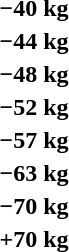<table>
<tr>
<th rowspan=2>−40 kg</th>
<td rowspan=2></td>
<td rowspan=2></td>
<td></td>
</tr>
<tr>
<td></td>
</tr>
<tr>
<th rowspan=2>−44 kg</th>
<td rowspan=2></td>
<td rowspan=2></td>
<td></td>
</tr>
<tr>
<td></td>
</tr>
<tr>
<th rowspan=2>−48 kg</th>
<td rowspan=2></td>
<td rowspan=2></td>
<td></td>
</tr>
<tr>
<td></td>
</tr>
<tr>
<th rowspan=2>−52 kg</th>
<td rowspan=2></td>
<td rowspan=2></td>
<td></td>
</tr>
<tr>
<td></td>
</tr>
<tr>
<th rowspan=2>−57 kg</th>
<td rowspan=2></td>
<td rowspan=2></td>
<td></td>
</tr>
<tr>
<td></td>
</tr>
<tr>
<th rowspan=2>−63 kg</th>
<td rowspan=2></td>
<td rowspan=2></td>
<td></td>
</tr>
<tr>
<td></td>
</tr>
<tr>
<th rowspan=2>−70 kg</th>
<td rowspan=2></td>
<td rowspan=2></td>
<td></td>
</tr>
<tr>
<td></td>
</tr>
<tr>
<th rowspan=2>+70 kg</th>
<td rowspan=2></td>
<td rowspan=2></td>
<td></td>
</tr>
<tr>
<td></td>
</tr>
</table>
